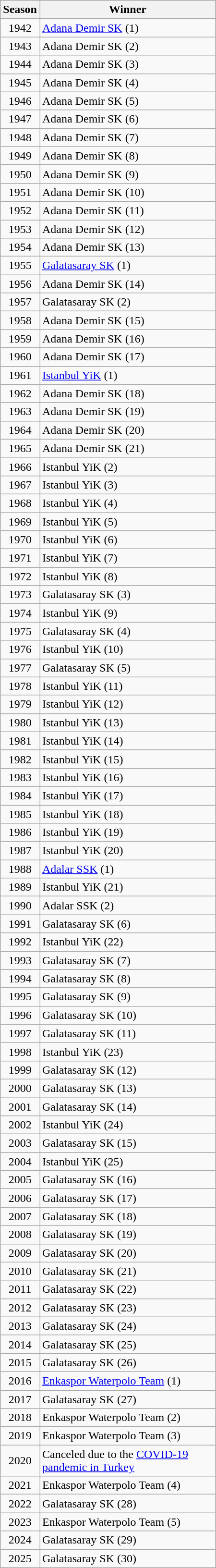<table class="wikitable" style="width:300px;">
<tr>
<th>Season</th>
<th>Winner</th>
</tr>
<tr>
<td align=center>1942</td>
<td><a href='#'>Adana Demir SK</a> (1)</td>
</tr>
<tr>
<td align=center>1943</td>
<td>Adana Demir SK (2)</td>
</tr>
<tr>
<td align=center>1944</td>
<td>Adana Demir SK (3)</td>
</tr>
<tr>
<td align=center>1945</td>
<td>Adana Demir SK (4)</td>
</tr>
<tr>
<td align=center>1946</td>
<td>Adana Demir SK (5)</td>
</tr>
<tr>
<td align=center>1947</td>
<td>Adana Demir SK (6)</td>
</tr>
<tr>
<td align=center>1948</td>
<td>Adana Demir SK (7)</td>
</tr>
<tr>
<td align=center>1949</td>
<td>Adana Demir SK (8)</td>
</tr>
<tr>
<td align=center>1950</td>
<td>Adana Demir SK (9)</td>
</tr>
<tr>
<td align=center>1951</td>
<td>Adana Demir SK (10)</td>
</tr>
<tr>
<td align=center>1952</td>
<td>Adana Demir SK (11)</td>
</tr>
<tr>
<td align=center>1953</td>
<td>Adana Demir SK (12)</td>
</tr>
<tr>
<td align=center>1954</td>
<td>Adana Demir SK (13)</td>
</tr>
<tr>
<td align=center>1955</td>
<td><a href='#'>Galatasaray SK</a> (1)</td>
</tr>
<tr>
<td align=center>1956</td>
<td>Adana Demir SK (14)</td>
</tr>
<tr>
<td align=center>1957</td>
<td>Galatasaray SK (2)</td>
</tr>
<tr>
<td align=center>1958</td>
<td>Adana Demir SK (15)</td>
</tr>
<tr>
<td align=center>1959</td>
<td>Adana Demir SK (16)</td>
</tr>
<tr>
<td align=center>1960</td>
<td>Adana Demir SK (17)</td>
</tr>
<tr>
<td align=center>1961</td>
<td><a href='#'>Istanbul YiK</a> (1)</td>
</tr>
<tr>
<td align=center>1962</td>
<td>Adana Demir SK (18)</td>
</tr>
<tr>
<td align=center>1963</td>
<td>Adana Demir SK (19)</td>
</tr>
<tr>
<td align=center>1964</td>
<td>Adana Demir SK (20)</td>
</tr>
<tr>
<td align=center>1965</td>
<td>Adana Demir SK (21)</td>
</tr>
<tr>
<td align=center>1966</td>
<td>Istanbul YiK  (2)</td>
</tr>
<tr>
<td align=center>1967</td>
<td>Istanbul YiK  (3)</td>
</tr>
<tr>
<td align=center>1968</td>
<td>Istanbul YiK  (4)</td>
</tr>
<tr>
<td align=center>1969</td>
<td>Istanbul YiK  (5)</td>
</tr>
<tr>
<td align=center>1970</td>
<td>Istanbul YiK  (6)</td>
</tr>
<tr>
<td align=center>1971</td>
<td>Istanbul YiK  (7)</td>
</tr>
<tr>
<td align=center>1972</td>
<td>Istanbul YiK  (8)</td>
</tr>
<tr>
<td align=center>1973</td>
<td>Galatasaray SK (3)</td>
</tr>
<tr>
<td align=center>1974</td>
<td>Istanbul YiK (9)</td>
</tr>
<tr>
<td align=center>1975</td>
<td>Galatasaray SK (4)</td>
</tr>
<tr>
<td align=center>1976</td>
<td>Istanbul YiK (10)</td>
</tr>
<tr>
<td align=center>1977</td>
<td>Galatasaray SK (5)</td>
</tr>
<tr>
<td align=center>1978</td>
<td>Istanbul YiK (11)</td>
</tr>
<tr>
<td align=center>1979</td>
<td>Istanbul YiK (12)</td>
</tr>
<tr>
<td align=center>1980</td>
<td>Istanbul YiK (13)</td>
</tr>
<tr>
<td align=center>1981</td>
<td>Istanbul YiK (14)</td>
</tr>
<tr>
<td align=center>1982</td>
<td>Istanbul YiK (15)</td>
</tr>
<tr>
<td align=center>1983</td>
<td>Istanbul YiK (16)</td>
</tr>
<tr>
<td align=center>1984</td>
<td>Istanbul YiK (17)</td>
</tr>
<tr>
<td align=center>1985</td>
<td>Istanbul YiK (18)</td>
</tr>
<tr>
<td align=center>1986</td>
<td>Istanbul YiK (19)</td>
</tr>
<tr>
<td align=center>1987</td>
<td>Istanbul YiK (20)</td>
</tr>
<tr>
<td align=center>1988</td>
<td><a href='#'>Adalar SSK</a> (1)</td>
</tr>
<tr>
<td align=center>1989</td>
<td>Istanbul YiK (21)</td>
</tr>
<tr>
<td align=center>1990</td>
<td>Adalar SSK (2)</td>
</tr>
<tr>
<td align=center>1991</td>
<td>Galatasaray SK (6)</td>
</tr>
<tr>
<td align=center>1992</td>
<td>Istanbul YiK (22)</td>
</tr>
<tr>
<td align=center>1993</td>
<td>Galatasaray SK (7)</td>
</tr>
<tr>
<td align=center>1994</td>
<td>Galatasaray SK (8)</td>
</tr>
<tr>
<td align=center>1995</td>
<td>Galatasaray SK (9)</td>
</tr>
<tr>
<td align=center>1996</td>
<td>Galatasaray SK (10)</td>
</tr>
<tr>
<td align=center>1997</td>
<td>Galatasaray SK (11)</td>
</tr>
<tr>
<td align=center>1998</td>
<td>Istanbul YiK (23)</td>
</tr>
<tr>
<td align=center>1999</td>
<td>Galatasaray SK (12)</td>
</tr>
<tr>
<td align=center>2000</td>
<td>Galatasaray SK (13)</td>
</tr>
<tr>
<td align=center>2001</td>
<td>Galatasaray SK (14)</td>
</tr>
<tr>
<td align=center>2002</td>
<td>Istanbul YiK (24)</td>
</tr>
<tr>
<td align=center>2003</td>
<td>Galatasaray SK (15)</td>
</tr>
<tr>
<td align=center>2004</td>
<td>Istanbul YiK (25)</td>
</tr>
<tr>
<td align=center>2005</td>
<td>Galatasaray SK (16)</td>
</tr>
<tr>
<td align=center>2006</td>
<td>Galatasaray SK (17)</td>
</tr>
<tr>
<td align=center>2007</td>
<td>Galatasaray SK (18)</td>
</tr>
<tr>
<td align=center>2008</td>
<td>Galatasaray SK (19)</td>
</tr>
<tr>
<td align=center>2009</td>
<td>Galatasaray SK (20)</td>
</tr>
<tr>
<td align=center>2010</td>
<td>Galatasaray SK (21)</td>
</tr>
<tr>
<td align=center>2011</td>
<td>Galatasaray SK (22)</td>
</tr>
<tr>
<td align=center>2012</td>
<td>Galatasaray SK (23)</td>
</tr>
<tr>
<td align=center>2013</td>
<td>Galatasaray SK (24)</td>
</tr>
<tr>
<td align=center>2014</td>
<td>Galatasaray SK (25)</td>
</tr>
<tr>
<td align=center>2015</td>
<td>Galatasaray SK (26)</td>
</tr>
<tr>
<td align=center>2016</td>
<td><a href='#'>Enkaspor Waterpolo Team</a> (1)</td>
</tr>
<tr>
<td align=center>2017</td>
<td>Galatasaray SK (27)</td>
</tr>
<tr>
<td align=center>2018</td>
<td>Enkaspor Waterpolo Team (2)</td>
</tr>
<tr>
<td align=center>2019</td>
<td>Enkaspor Waterpolo Team (3)</td>
</tr>
<tr>
<td align=center>2020</td>
<td>Canceled due to the <a href='#'>COVID-19 pandemic in Turkey</a></td>
</tr>
<tr>
<td align=center>2021</td>
<td>Enkaspor Waterpolo Team (4)</td>
</tr>
<tr>
<td align=center>2022</td>
<td>Galatasaray SK (28)</td>
</tr>
<tr>
<td align="center">2023</td>
<td>Enkaspor Waterpolo Team (5)</td>
</tr>
<tr>
<td align="center">2024</td>
<td>Galatasaray SK (29)</td>
</tr>
<tr>
<td align="center">2025</td>
<td>Galatasaray SK (30)</td>
</tr>
</table>
